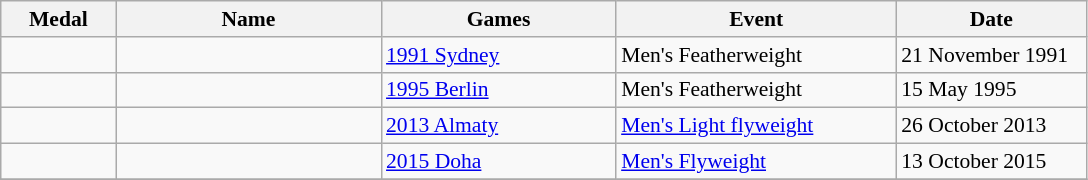<table class="wikitable sortable" style="font-size:90%">
<tr>
<th width="70">Medal</th>
<th width="170">Name</th>
<th width="150">Games</th>
<th width="180">Event</th>
<th width="120">Date</th>
</tr>
<tr>
<td></td>
<td></td>
<td> <a href='#'>1991 Sydney</a></td>
<td>Men's Featherweight</td>
<td>21 November 1991</td>
</tr>
<tr>
<td></td>
<td></td>
<td> <a href='#'>1995 Berlin</a></td>
<td>Men's Featherweight</td>
<td>15 May 1995</td>
</tr>
<tr>
<td></td>
<td></td>
<td> <a href='#'>2013 Almaty</a></td>
<td><a href='#'>Men's Light flyweight</a></td>
<td>26 October 2013</td>
</tr>
<tr>
<td></td>
<td></td>
<td> <a href='#'>2015 Doha</a></td>
<td><a href='#'>Men's Flyweight</a></td>
<td>13 October 2015</td>
</tr>
<tr>
</tr>
</table>
